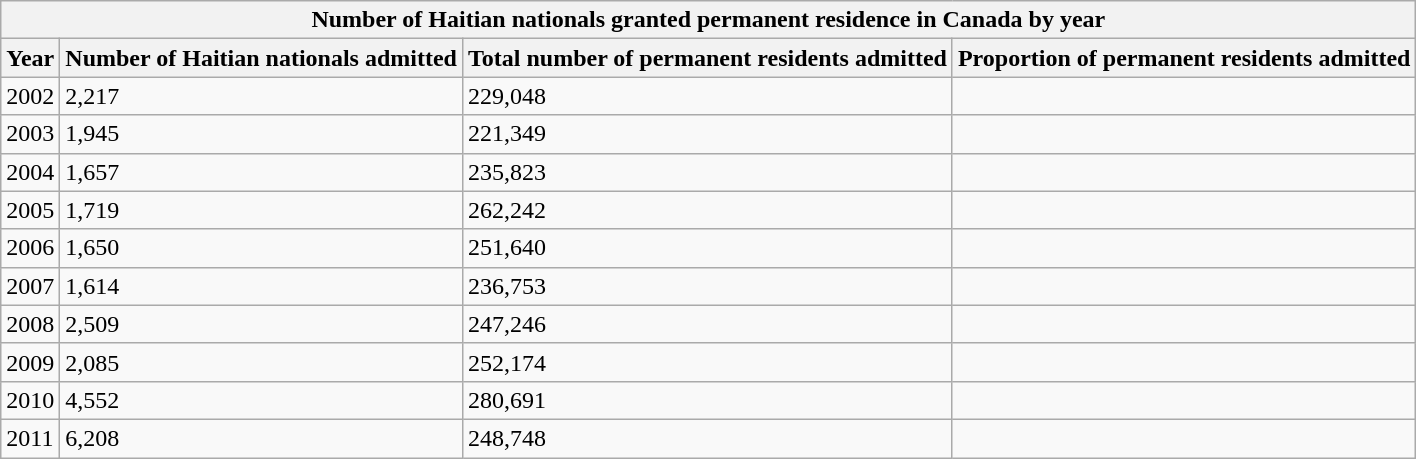<table class="wikitable sortable">
<tr>
<th colspan=4><strong>Number of Haitian nationals granted permanent residence in Canada by year</strong></th>
</tr>
<tr>
<th>Year</th>
<th>Number of Haitian nationals admitted</th>
<th>Total number of permanent residents admitted</th>
<th>Proportion of permanent residents admitted</th>
</tr>
<tr>
<td>2002</td>
<td>2,217</td>
<td>229,048</td>
<td></td>
</tr>
<tr>
<td>2003</td>
<td>1,945</td>
<td>221,349</td>
<td></td>
</tr>
<tr>
<td>2004</td>
<td>1,657</td>
<td>235,823</td>
<td></td>
</tr>
<tr>
<td>2005</td>
<td>1,719</td>
<td>262,242</td>
<td></td>
</tr>
<tr>
<td>2006</td>
<td>1,650</td>
<td>251,640</td>
<td></td>
</tr>
<tr>
<td>2007</td>
<td>1,614</td>
<td>236,753</td>
<td></td>
</tr>
<tr>
<td>2008</td>
<td>2,509</td>
<td>247,246</td>
<td></td>
</tr>
<tr>
<td>2009</td>
<td>2,085</td>
<td>252,174</td>
<td></td>
</tr>
<tr>
<td>2010</td>
<td>4,552</td>
<td>280,691</td>
<td></td>
</tr>
<tr>
<td>2011</td>
<td>6,208</td>
<td>248,748</td>
<td></td>
</tr>
</table>
